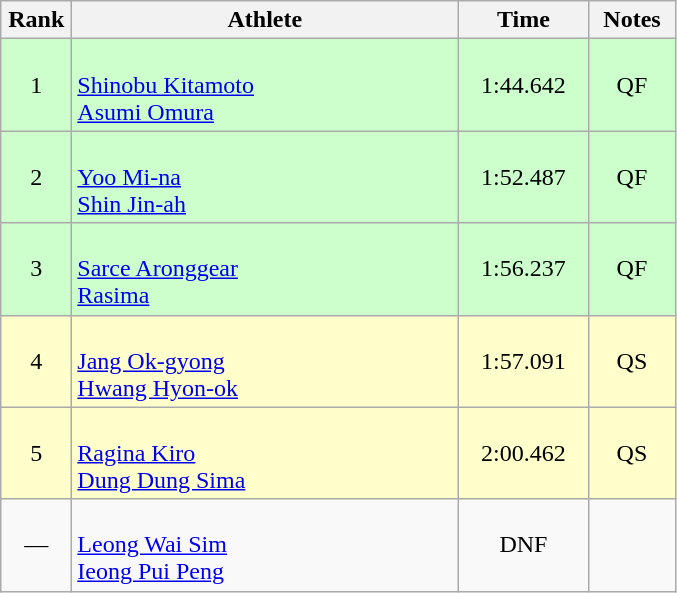<table class=wikitable style="text-align:center">
<tr>
<th width=40>Rank</th>
<th width=250>Athlete</th>
<th width=80>Time</th>
<th width=50>Notes</th>
</tr>
<tr bgcolor="ccffcc">
<td>1</td>
<td align=left><br><a href='#'>Shinobu Kitamoto</a><br><a href='#'>Asumi Omura</a></td>
<td>1:44.642</td>
<td>QF</td>
</tr>
<tr bgcolor="ccffcc">
<td>2</td>
<td align=left><br><a href='#'>Yoo Mi-na</a><br><a href='#'>Shin Jin-ah</a></td>
<td>1:52.487</td>
<td>QF</td>
</tr>
<tr bgcolor="ccffcc">
<td>3</td>
<td align=left><br><a href='#'>Sarce Aronggear</a><br><a href='#'>Rasima</a></td>
<td>1:56.237</td>
<td>QF</td>
</tr>
<tr bgcolor="#ffffcc">
<td>4</td>
<td align=left><br><a href='#'>Jang Ok-gyong</a><br><a href='#'>Hwang Hyon-ok</a></td>
<td>1:57.091</td>
<td>QS</td>
</tr>
<tr bgcolor="#ffffcc">
<td>5</td>
<td align=left><br><a href='#'>Ragina Kiro</a><br><a href='#'>Dung Dung Sima</a></td>
<td>2:00.462</td>
<td>QS</td>
</tr>
<tr>
<td>—</td>
<td align=left><br><a href='#'>Leong Wai Sim</a><br><a href='#'>Ieong Pui Peng</a></td>
<td>DNF</td>
<td></td>
</tr>
</table>
